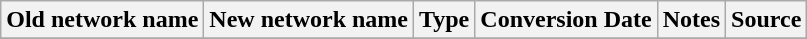<table class="wikitable">
<tr>
<th>Old network name</th>
<th>New network name</th>
<th>Type</th>
<th>Conversion Date</th>
<th>Notes</th>
<th>Source</th>
</tr>
<tr>
</tr>
</table>
